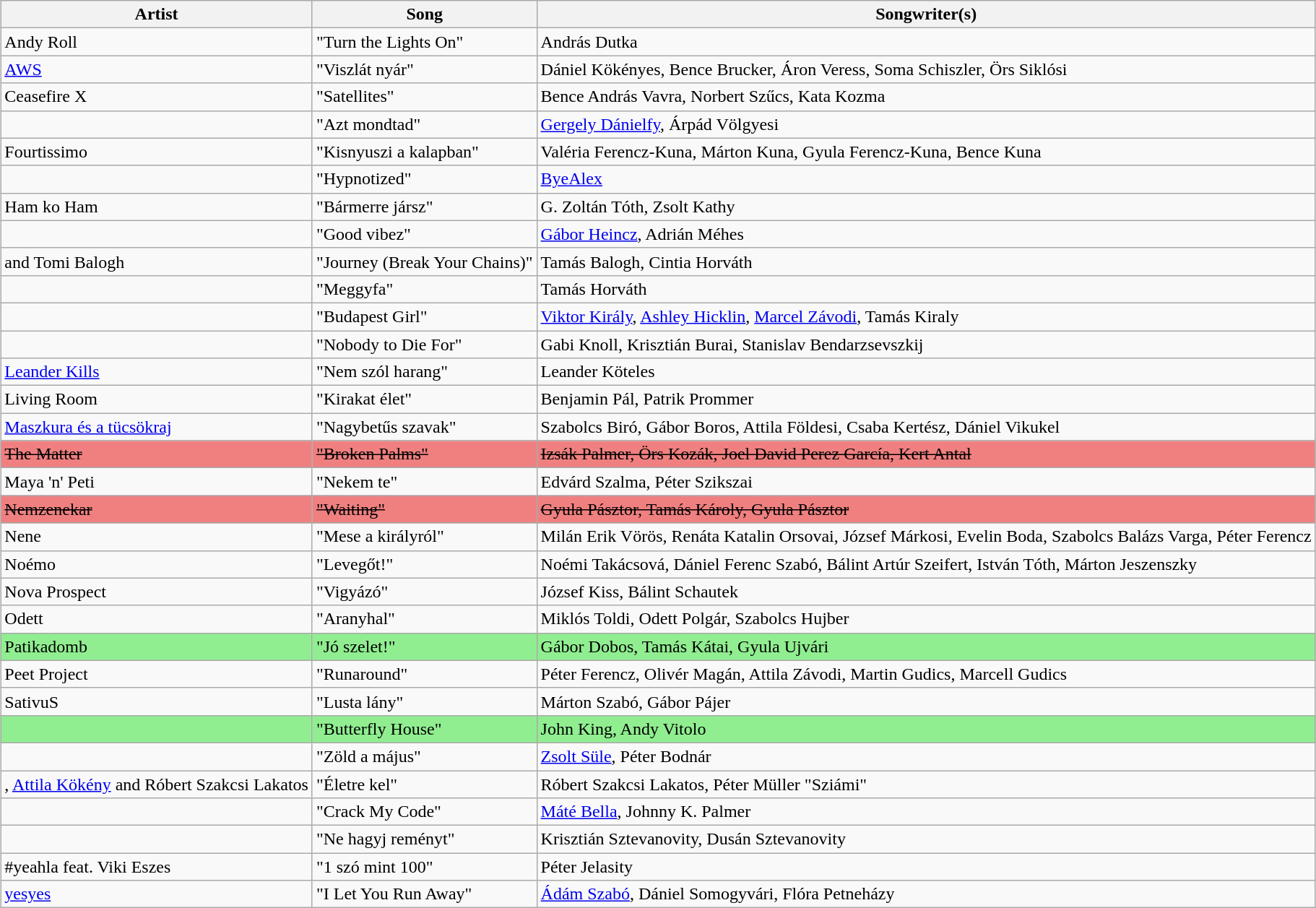<table class="sortable wikitable" style="margin: 1em auto 1em auto">
<tr>
<th>Artist</th>
<th>Song</th>
<th class="unsortable">Songwriter(s)</th>
</tr>
<tr>
<td>Andy Roll</td>
<td>"Turn the Lights On"</td>
<td>András Dutka</td>
</tr>
<tr>
<td><a href='#'>AWS</a></td>
<td>"Viszlát nyár"</td>
<td>Dániel Kökényes, Bence Brucker, Áron Veress, Soma Schiszler, Örs Siklósi</td>
</tr>
<tr>
<td>Ceasefire X</td>
<td>"Satellites"</td>
<td>Bence András Vavra, Norbert Szűcs, Kata Kozma</td>
</tr>
<tr>
<td></td>
<td>"Azt mondtad"</td>
<td><a href='#'>Gergely Dánielfy</a>, Árpád Völgyesi</td>
</tr>
<tr>
<td>Fourtissimo</td>
<td>"Kisnyuszi a kalapban"</td>
<td>Valéria Ferencz-Kuna, Márton Kuna, Gyula Ferencz-Kuna, Bence Kuna</td>
</tr>
<tr>
<td></td>
<td>"Hypnotized"</td>
<td><a href='#'>ByeAlex</a></td>
</tr>
<tr>
<td>Ham ko Ham</td>
<td>"Bármerre jársz"</td>
<td>G. Zoltán Tóth, Zsolt Kathy</td>
</tr>
<tr>
<td></td>
<td>"Good vibez"</td>
<td><a href='#'>Gábor Heincz</a>, Adrián Méhes</td>
</tr>
<tr>
<td> and Tomi Balogh</td>
<td>"Journey (Break Your Chains)"</td>
<td>Tamás Balogh, Cintia Horváth</td>
</tr>
<tr>
<td></td>
<td>"Meggyfa"</td>
<td>Tamás Horváth</td>
</tr>
<tr>
<td></td>
<td>"Budapest Girl"</td>
<td><a href='#'>Viktor Király</a>, <a href='#'>Ashley Hicklin</a>, <a href='#'>Marcel Závodi</a>, Tamás Kiraly</td>
</tr>
<tr>
<td></td>
<td>"Nobody to Die For"</td>
<td>Gabi Knoll, Krisztián Burai, Stanislav Bendarzsevszkij</td>
</tr>
<tr>
<td><a href='#'>Leander Kills</a></td>
<td>"Nem szól harang"</td>
<td>Leander Köteles</td>
</tr>
<tr>
<td>Living Room</td>
<td>"Kirakat élet"</td>
<td>Benjamin Pál, Patrik Prommer</td>
</tr>
<tr>
<td><a href='#'>Maszkura és a tücsökraj</a></td>
<td>"Nagybetűs szavak"</td>
<td>Szabolcs Biró, Gábor Boros, Attila Földesi, Csaba Kertész, Dániel Vikukel</td>
</tr>
<tr style="background:#F08080;">
<td data-sort-value="Matter, The"><s>The Matter</s></td>
<td><s>"Broken Palms"</s></td>
<td><s>Izsák Palmer, Örs Kozák, Joel David Perez García, Kert Antal</s></td>
</tr>
<tr>
<td>Maya 'n' Peti</td>
<td>"Nekem te"</td>
<td>Edvárd Szalma, Péter Szikszai</td>
</tr>
<tr style="background:#F08080;">
<td><s>Nemzenekar</s></td>
<td><s>"Waiting"</s></td>
<td><s>Gyula Pásztor, Tamás Károly, Gyula Pásztor</s></td>
</tr>
<tr>
<td>Nene</td>
<td>"Mese a királyról"</td>
<td>Milán Erik Vörös, Renáta Katalin Orsovai, József Márkosi, Evelin Boda, Szabolcs Balázs Varga, Péter Ferencz</td>
</tr>
<tr>
<td>Noémo</td>
<td>"Levegőt!"</td>
<td>Noémi Takácsová, Dániel Ferenc Szabó, Bálint Artúr Szeifert, István Tóth, Márton Jeszenszky</td>
</tr>
<tr>
<td>Nova Prospect</td>
<td>"Vigyázó"</td>
<td>József Kiss, Bálint Schautek</td>
</tr>
<tr>
<td>Odett</td>
<td>"Aranyhal"</td>
<td>Miklós Toldi, Odett Polgár, Szabolcs Hujber</td>
</tr>
<tr style="background:#90EE90;">
<td>Patikadomb</td>
<td>"Jó szelet!"</td>
<td>Gábor Dobos, Tamás Kátai, Gyula Ujvári</td>
</tr>
<tr>
<td>Peet Project</td>
<td>"Runaround"</td>
<td>Péter Ferencz, Olivér Magán, Attila Závodi, Martin Gudics, Marcell Gudics</td>
</tr>
<tr>
<td>SativuS</td>
<td>"Lusta lány"</td>
<td>Márton Szabó, Gábor Pájer</td>
</tr>
<tr style="background:#90EE90;">
<td></td>
<td>"Butterfly House"</td>
<td>John King, Andy Vitolo</td>
</tr>
<tr>
<td></td>
<td>"Zöld a május"</td>
<td><a href='#'>Zsolt Süle</a>, Péter Bodnár</td>
</tr>
<tr>
<td>, <a href='#'>Attila Kökény</a> and Róbert Szakcsi Lakatos</td>
<td>"Életre kel"</td>
<td>Róbert Szakcsi Lakatos, Péter Müller "Sziámi"</td>
</tr>
<tr>
<td></td>
<td>"Crack My Code"</td>
<td><a href='#'>Máté Bella</a>, Johnny K. Palmer</td>
</tr>
<tr>
<td></td>
<td>"Ne hagyj reményt"</td>
<td>Krisztián Sztevanovity, Dusán Sztevanovity</td>
</tr>
<tr>
<td data-sort-value="yeahla">#yeahla feat. Viki Eszes</td>
<td>"1 szó mint 100"</td>
<td>Péter Jelasity</td>
</tr>
<tr>
<td><a href='#'>yesyes</a></td>
<td>"I Let You Run Away"</td>
<td><a href='#'>Ádám Szabó</a>, Dániel Somogyvári, Flóra Petneházy</td>
</tr>
</table>
